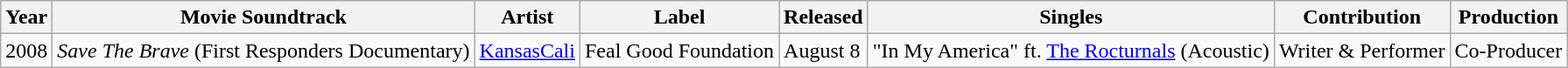<table class="wikitable">
<tr>
<th>Year</th>
<th>Movie Soundtrack</th>
<th>Artist</th>
<th>Label</th>
<th>Released</th>
<th>Singles</th>
<th>Contribution</th>
<th>Production</th>
</tr>
<tr>
<td>2008</td>
<td><em>Save The Brave</em> (First Responders Documentary)</td>
<td><a href='#'>KansasCali</a></td>
<td>Feal Good Foundation</td>
<td>August 8</td>
<td>"In My America" ft. <a href='#'>The Rocturnals</a> (Acoustic)</td>
<td>Writer & Performer</td>
<td>Co-Producer</td>
</tr>
</table>
